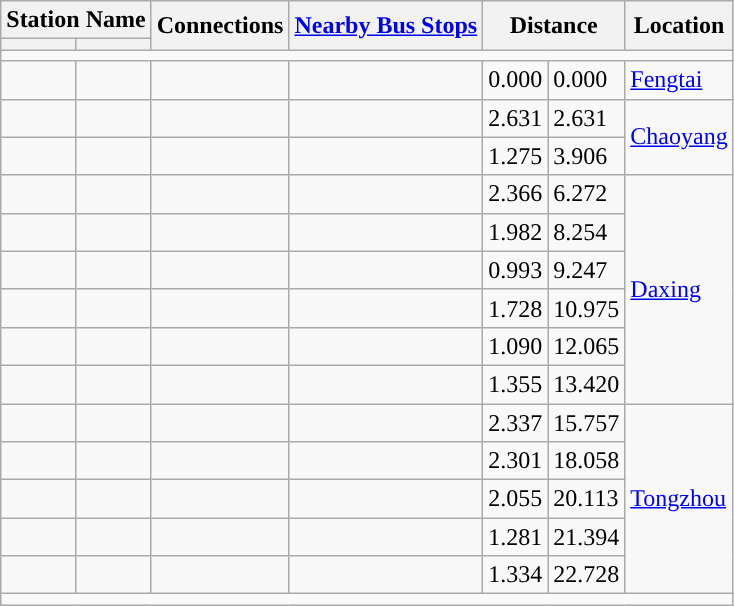<table class="wikitable">
<tr>
<th colspan="2">Station Name</th>
<th rowspan="2">Connections</th>
<th rowspan="2"><a href='#'>Nearby Bus Stops</a></th>
<th colspan="2" rowspan="2">Distance<br></th>
<th rowspan="2">Location</th>
</tr>
<tr>
<th></th>
<th></th>
</tr>
<tr style="background:#">
<td colspan = "7"></td>
</tr>
<tr>
<td></td>
<td></td>
<td> </td>
<td></td>
<td>0.000</td>
<td>0.000</td>
<td><a href='#'>Fengtai</a></td>
</tr>
<tr>
<td></td>
<td></td>
<td></td>
<td></td>
<td>2.631</td>
<td>2.631</td>
<td rowspan="2"><a href='#'>Chaoyang</a></td>
</tr>
<tr>
<td></td>
<td></td>
<td></td>
<td></td>
<td>1.275</td>
<td>3.906</td>
</tr>
<tr>
<td></td>
<td></td>
<td></td>
<td></td>
<td>2.366</td>
<td>6.272</td>
<td rowspan="6"><a href='#'>Daxing</a></td>
</tr>
<tr>
<td></td>
<td></td>
<td></td>
<td></td>
<td>1.982</td>
<td>8.254</td>
</tr>
<tr>
<td></td>
<td></td>
<td></td>
<td></td>
<td>0.993</td>
<td>9.247</td>
</tr>
<tr>
<td></td>
<td></td>
<td></td>
<td></td>
<td>1.728</td>
<td>10.975</td>
</tr>
<tr>
<td></td>
<td></td>
<td></td>
<td></td>
<td>1.090</td>
<td>12.065</td>
</tr>
<tr>
<td></td>
<td></td>
<td></td>
<td></td>
<td>1.355</td>
<td>13.420</td>
</tr>
<tr>
<td></td>
<td></td>
<td></td>
<td></td>
<td>2.337</td>
<td>15.757</td>
<td rowspan="5"><a href='#'>Tongzhou</a></td>
</tr>
<tr>
<td></td>
<td></td>
<td></td>
<td></td>
<td>2.301</td>
<td>18.058</td>
</tr>
<tr>
<td></td>
<td></td>
<td></td>
<td></td>
<td>2.055</td>
<td>20.113</td>
</tr>
<tr>
<td></td>
<td></td>
<td></td>
<td></td>
<td>1.281</td>
<td>21.394</td>
</tr>
<tr>
<td></td>
<td></td>
<td></td>
<td></td>
<td>1.334</td>
<td>22.728</td>
</tr>
<tr style="background:#">
<td colspan = "7"></td>
</tr>
</table>
